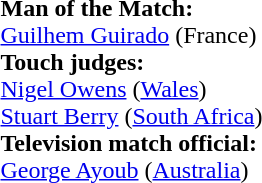<table style="width:100%">
<tr>
<td><br><strong>Man of the Match:</strong>
<br><a href='#'>Guilhem Guirado</a> (France)<br><strong>Touch judges:</strong>
<br><a href='#'>Nigel Owens</a> (<a href='#'>Wales</a>)
<br><a href='#'>Stuart Berry</a> (<a href='#'>South Africa</a>)
<br><strong>Television match official:</strong>
<br><a href='#'>George Ayoub</a> (<a href='#'>Australia</a>)</td>
</tr>
</table>
